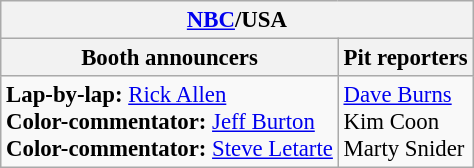<table class="wikitable" style="font-size: 95%">
<tr>
<th colspan="2"><a href='#'>NBC</a>/USA</th>
</tr>
<tr>
<th>Booth announcers</th>
<th>Pit reporters</th>
</tr>
<tr>
<td><strong>Lap-by-lap:</strong> <a href='#'>Rick Allen</a><br><strong>Color-commentator:</strong> <a href='#'>Jeff Burton</a><br><strong>Color-commentator:</strong> <a href='#'>Steve Letarte</a></td>
<td><a href='#'>Dave Burns</a><br>Kim Coon<br>Marty Snider</td>
</tr>
</table>
